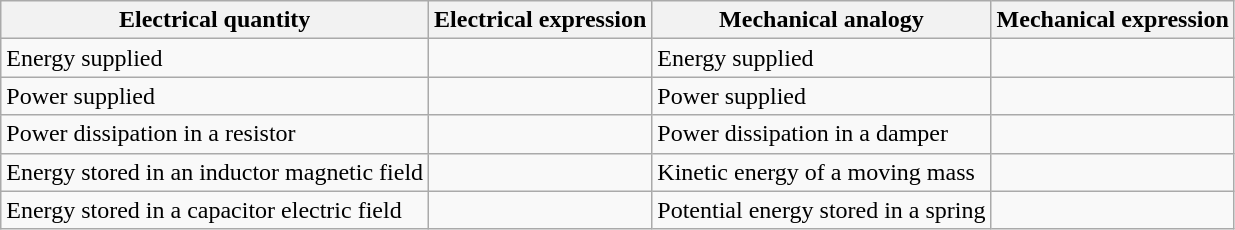<table class="wikitable">
<tr>
<th scope="col">Electrical quantity</th>
<th scope="col">Electrical expression</th>
<th scope="col">Mechanical analogy</th>
<th scope="col">Mechanical expression</th>
</tr>
<tr>
<td>Energy supplied</td>
<td></td>
<td>Energy supplied</td>
<td></td>
</tr>
<tr>
<td>Power supplied</td>
<td></td>
<td>Power supplied</td>
<td></td>
</tr>
<tr>
<td>Power dissipation in a resistor</td>
<td></td>
<td>Power dissipation in a damper</td>
<td></td>
</tr>
<tr>
<td>Energy stored in an inductor magnetic field</td>
<td></td>
<td>Kinetic energy of a moving mass</td>
<td></td>
</tr>
<tr>
<td>Energy stored in a capacitor electric field</td>
<td></td>
<td>Potential energy stored in a spring</td>
<td></td>
</tr>
</table>
